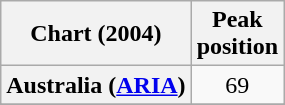<table class="wikitable sortable plainrowheaders">
<tr>
<th>Chart (2004)</th>
<th>Peak<br>position</th>
</tr>
<tr>
<th scope="row">Australia (<a href='#'>ARIA</a>)</th>
<td align="center">69</td>
</tr>
<tr>
</tr>
<tr>
</tr>
<tr>
</tr>
<tr>
</tr>
<tr>
</tr>
<tr>
</tr>
<tr>
</tr>
<tr>
</tr>
<tr>
</tr>
<tr>
</tr>
<tr>
</tr>
<tr>
</tr>
<tr>
</tr>
<tr>
</tr>
<tr>
</tr>
<tr>
</tr>
<tr>
</tr>
<tr>
</tr>
</table>
